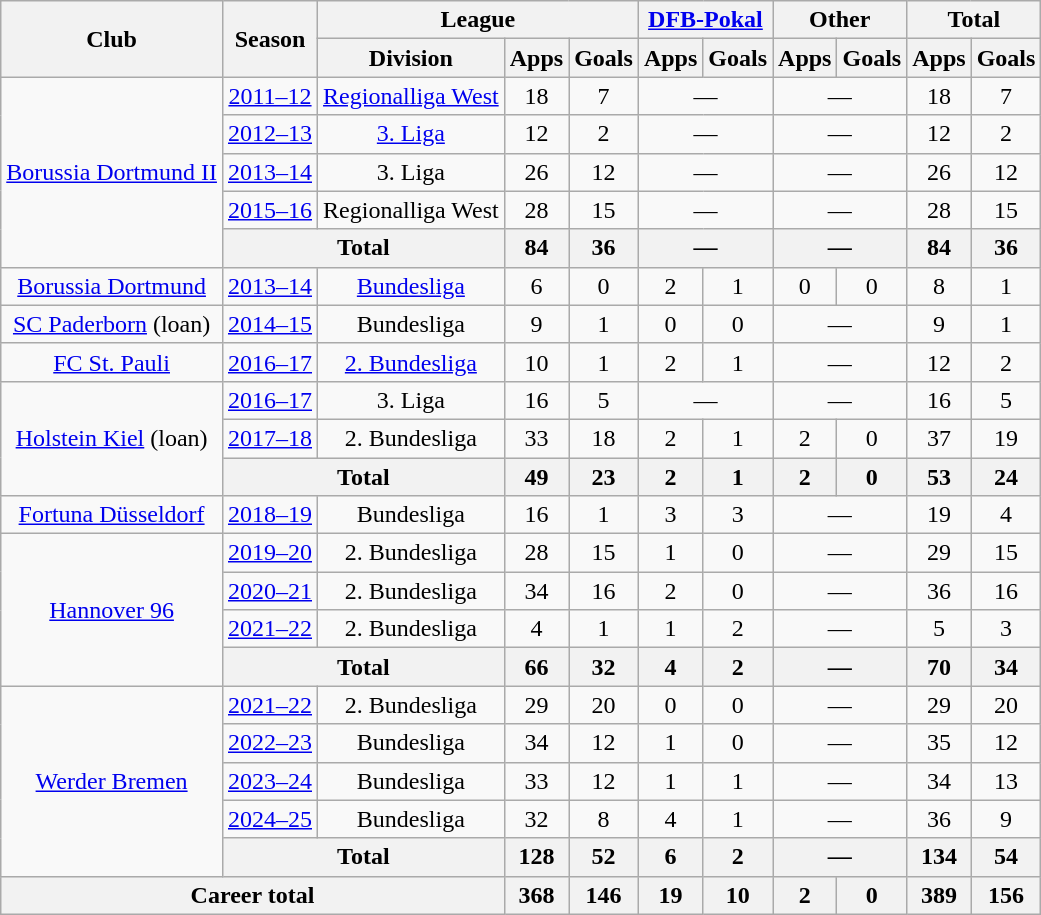<table class="wikitable" style="text-align:center">
<tr>
<th rowspan="2">Club</th>
<th rowspan="2">Season</th>
<th colspan="3">League</th>
<th colspan="2"><a href='#'>DFB-Pokal</a></th>
<th colspan="2">Other</th>
<th colspan="2">Total</th>
</tr>
<tr>
<th>Division</th>
<th>Apps</th>
<th>Goals</th>
<th>Apps</th>
<th>Goals</th>
<th>Apps</th>
<th>Goals</th>
<th>Apps</th>
<th>Goals</th>
</tr>
<tr>
<td rowspan="5"><a href='#'>Borussia Dortmund II</a></td>
<td><a href='#'>2011–12</a></td>
<td><a href='#'>Regionalliga West</a></td>
<td>18</td>
<td>7</td>
<td colspan="2">—</td>
<td colspan="2">—</td>
<td>18</td>
<td>7</td>
</tr>
<tr>
<td><a href='#'>2012–13</a></td>
<td><a href='#'>3. Liga</a></td>
<td>12</td>
<td>2</td>
<td colspan="2">—</td>
<td colspan="2">—</td>
<td>12</td>
<td>2</td>
</tr>
<tr>
<td><a href='#'>2013–14</a></td>
<td>3. Liga</td>
<td>26</td>
<td>12</td>
<td colspan="2">—</td>
<td colspan="2">—</td>
<td>26</td>
<td>12</td>
</tr>
<tr>
<td><a href='#'>2015–16</a></td>
<td>Regionalliga West</td>
<td>28</td>
<td>15</td>
<td colspan="2">—</td>
<td colspan="2">—</td>
<td>28</td>
<td>15</td>
</tr>
<tr>
<th colspan="2">Total</th>
<th>84</th>
<th>36</th>
<th colspan="2">—</th>
<th colspan="2">—</th>
<th>84</th>
<th>36</th>
</tr>
<tr>
<td><a href='#'>Borussia Dortmund</a></td>
<td><a href='#'>2013–14</a></td>
<td><a href='#'>Bundesliga</a></td>
<td>6</td>
<td>0</td>
<td>2</td>
<td>1</td>
<td>0</td>
<td>0</td>
<td>8</td>
<td>1</td>
</tr>
<tr>
<td><a href='#'>SC Paderborn</a> (loan)</td>
<td><a href='#'>2014–15</a></td>
<td>Bundesliga</td>
<td>9</td>
<td>1</td>
<td>0</td>
<td>0</td>
<td colspan="2">—</td>
<td>9</td>
<td>1</td>
</tr>
<tr>
<td><a href='#'>FC St. Pauli</a></td>
<td><a href='#'>2016–17</a></td>
<td><a href='#'>2. Bundesliga</a></td>
<td>10</td>
<td>1</td>
<td>2</td>
<td>1</td>
<td colspan="2">—</td>
<td>12</td>
<td>2</td>
</tr>
<tr>
<td rowspan="3"><a href='#'>Holstein Kiel</a> (loan)</td>
<td><a href='#'>2016–17</a></td>
<td>3. Liga</td>
<td>16</td>
<td>5</td>
<td colspan="2">—</td>
<td colspan="2">—</td>
<td>16</td>
<td>5</td>
</tr>
<tr>
<td><a href='#'>2017–18</a></td>
<td>2. Bundesliga</td>
<td>33</td>
<td>18</td>
<td>2</td>
<td>1</td>
<td>2</td>
<td>0</td>
<td>37</td>
<td>19</td>
</tr>
<tr>
<th colspan="2">Total</th>
<th>49</th>
<th>23</th>
<th>2</th>
<th>1</th>
<th>2</th>
<th>0</th>
<th>53</th>
<th>24</th>
</tr>
<tr>
<td><a href='#'>Fortuna Düsseldorf</a></td>
<td><a href='#'>2018–19</a></td>
<td>Bundesliga</td>
<td>16</td>
<td>1</td>
<td>3</td>
<td>3</td>
<td colspan="2">—</td>
<td>19</td>
<td>4</td>
</tr>
<tr>
<td rowspan="4"><a href='#'>Hannover 96</a></td>
<td><a href='#'>2019–20</a></td>
<td>2. Bundesliga</td>
<td>28</td>
<td>15</td>
<td>1</td>
<td>0</td>
<td colspan="2">—</td>
<td>29</td>
<td>15</td>
</tr>
<tr>
<td><a href='#'>2020–21</a></td>
<td>2. Bundesliga</td>
<td>34</td>
<td>16</td>
<td>2</td>
<td>0</td>
<td colspan="2">—</td>
<td>36</td>
<td>16</td>
</tr>
<tr>
<td><a href='#'>2021–22</a></td>
<td>2. Bundesliga</td>
<td>4</td>
<td>1</td>
<td>1</td>
<td>2</td>
<td colspan="2">—</td>
<td>5</td>
<td>3</td>
</tr>
<tr>
<th colspan="2">Total</th>
<th>66</th>
<th>32</th>
<th>4</th>
<th>2</th>
<th colspan="2">—</th>
<th>70</th>
<th>34</th>
</tr>
<tr>
<td rowspan="5"><a href='#'>Werder Bremen</a></td>
<td><a href='#'>2021–22</a></td>
<td>2. Bundesliga</td>
<td>29</td>
<td>20</td>
<td>0</td>
<td>0</td>
<td colspan="2">—</td>
<td>29</td>
<td>20</td>
</tr>
<tr>
<td><a href='#'>2022–23</a></td>
<td>Bundesliga</td>
<td>34</td>
<td>12</td>
<td>1</td>
<td>0</td>
<td colspan="2">—</td>
<td>35</td>
<td>12</td>
</tr>
<tr>
<td><a href='#'>2023–24</a></td>
<td>Bundesliga</td>
<td>33</td>
<td>12</td>
<td>1</td>
<td>1</td>
<td colspan="2">—</td>
<td>34</td>
<td>13</td>
</tr>
<tr>
<td><a href='#'>2024–25</a></td>
<td>Bundesliga</td>
<td>32</td>
<td>8</td>
<td>4</td>
<td>1</td>
<td colspan="2">—</td>
<td>36</td>
<td>9</td>
</tr>
<tr>
<th colspan="2">Total</th>
<th>128</th>
<th>52</th>
<th>6</th>
<th>2</th>
<th colspan="2">—</th>
<th>134</th>
<th>54</th>
</tr>
<tr>
<th colspan="3">Career total</th>
<th>368</th>
<th>146</th>
<th>19</th>
<th>10</th>
<th>2</th>
<th>0</th>
<th>389</th>
<th>156</th>
</tr>
</table>
